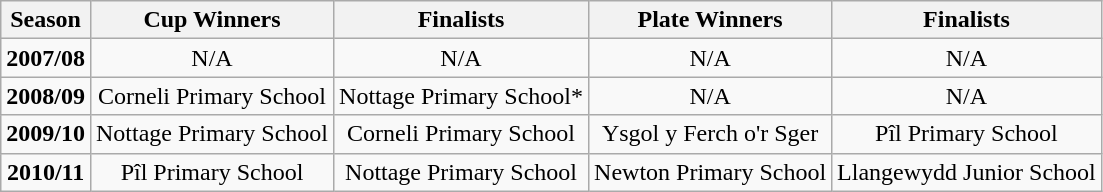<table class="wikitable" style="text-align:center;">
<tr>
<th>Season</th>
<th>Cup Winners</th>
<th>Finalists</th>
<th>Plate Winners</th>
<th>Finalists</th>
</tr>
<tr>
<td><strong>2007/08</strong></td>
<td>N/A</td>
<td>N/A</td>
<td>N/A</td>
<td>N/A</td>
</tr>
<tr>
<td><strong>2008/09</strong></td>
<td>Corneli Primary School</td>
<td>Nottage Primary School*</td>
<td>N/A</td>
<td>N/A</td>
</tr>
<tr>
<td><strong>2009/10</strong></td>
<td>Nottage Primary School</td>
<td>Corneli Primary School</td>
<td>Ysgol y Ferch o'r Sger</td>
<td>Pîl Primary School</td>
</tr>
<tr>
<td><strong>2010/11</strong></td>
<td>Pîl Primary School</td>
<td>Nottage Primary School</td>
<td>Newton Primary School</td>
<td>Llangewydd Junior School</td>
</tr>
</table>
